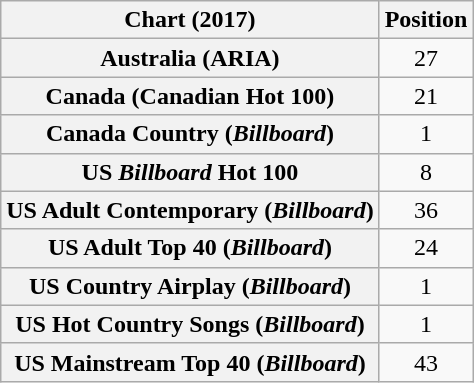<table class="wikitable sortable plainrowheaders" style="text-align:center">
<tr>
<th scope="col">Chart (2017)</th>
<th scope="col">Position</th>
</tr>
<tr>
<th scope="row">Australia (ARIA)</th>
<td>27</td>
</tr>
<tr>
<th scope="row">Canada (Canadian Hot 100)</th>
<td>21</td>
</tr>
<tr>
<th scope="row">Canada Country (<em>Billboard</em>)</th>
<td>1</td>
</tr>
<tr>
<th scope="row">US <em>Billboard</em> Hot 100</th>
<td>8</td>
</tr>
<tr>
<th scope="row">US Adult Contemporary (<em>Billboard</em>)</th>
<td>36</td>
</tr>
<tr>
<th scope="row">US Adult Top 40 (<em>Billboard</em>)</th>
<td>24</td>
</tr>
<tr>
<th scope="row">US Country Airplay (<em>Billboard</em>)</th>
<td>1</td>
</tr>
<tr>
<th scope="row">US Hot Country Songs (<em>Billboard</em>)</th>
<td>1</td>
</tr>
<tr>
<th scope="row">US Mainstream Top 40 (<em>Billboard</em>)</th>
<td>43</td>
</tr>
</table>
